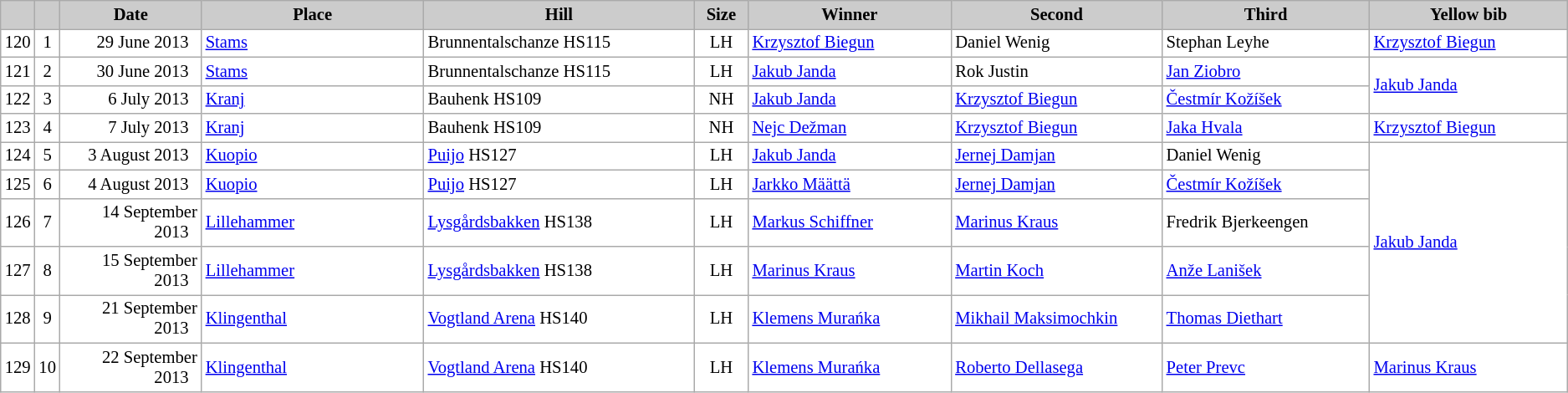<table class="wikitable plainrowheaders" style="background:#fff; font-size:86%; line-height:16px; border:grey solid 1px; border-collapse:collapse;">
<tr style="background:#ccc; text-align:center;">
<th scope="col" style="background:#ccc; width=20 px;"></th>
<th scope="col" style="background:#ccc; width=30 px;"></th>
<th scope="col" style="background:#ccc; width:120px;">Date</th>
<th scope="col" style="background:#ccc; width:200px;">Place</th>
<th scope="col" style="background:#ccc; width:240px;">Hill</th>
<th scope="col" style="background:#ccc; width:40px;">Size</th>
<th scope="col" style="background:#ccc; width:185px;">Winner</th>
<th scope="col" style="background:#ccc; width:185px;">Second</th>
<th scope="col" style="background:#ccc; width:185px;">Third</th>
<th scope="col" style="background:#ccc; width:180px;">Yellow bib</th>
</tr>
<tr>
<td align=center>120</td>
<td align=center>1</td>
<td align=right>29 June 2013  </td>
<td> <a href='#'>Stams</a></td>
<td>Brunnentalschanze HS115</td>
<td align=center>LH</td>
<td> <a href='#'>Krzysztof Biegun</a></td>
<td> Daniel Wenig</td>
<td> Stephan Leyhe</td>
<td> <a href='#'>Krzysztof Biegun</a></td>
</tr>
<tr>
<td align=center>121</td>
<td align=center>2</td>
<td align=right>30 June 2013  </td>
<td> <a href='#'>Stams</a></td>
<td>Brunnentalschanze HS115</td>
<td align=center>LH</td>
<td> <a href='#'>Jakub Janda</a></td>
<td> Rok Justin</td>
<td> <a href='#'>Jan Ziobro</a></td>
<td rowspan=2> <a href='#'>Jakub Janda</a></td>
</tr>
<tr>
<td align=center>122</td>
<td align=center>3</td>
<td align=right>6 July 2013  </td>
<td> <a href='#'>Kranj</a></td>
<td>Bauhenk HS109</td>
<td align=center>NH</td>
<td> <a href='#'>Jakub Janda</a></td>
<td> <a href='#'>Krzysztof Biegun</a></td>
<td> <a href='#'>Čestmír Kožíšek</a></td>
</tr>
<tr>
<td align=center>123</td>
<td align=center>4</td>
<td align=right>7 July 2013  </td>
<td> <a href='#'>Kranj</a></td>
<td>Bauhenk HS109</td>
<td align=center>NH</td>
<td> <a href='#'>Nejc Dežman</a></td>
<td> <a href='#'>Krzysztof Biegun</a></td>
<td> <a href='#'>Jaka Hvala</a></td>
<td> <a href='#'>Krzysztof Biegun</a></td>
</tr>
<tr>
<td align=center>124</td>
<td align=center>5</td>
<td align=right>3 August 2013  </td>
<td> <a href='#'>Kuopio</a></td>
<td><a href='#'>Puijo</a> HS127</td>
<td align=center>LH</td>
<td> <a href='#'>Jakub Janda</a></td>
<td> <a href='#'>Jernej Damjan</a></td>
<td> Daniel Wenig</td>
<td rowspan=5> <a href='#'>Jakub Janda</a></td>
</tr>
<tr>
<td align=center>125</td>
<td align=center>6</td>
<td align=right>4 August 2013  </td>
<td> <a href='#'>Kuopio</a></td>
<td><a href='#'>Puijo</a> HS127</td>
<td align=center>LH</td>
<td> <a href='#'>Jarkko Määttä</a></td>
<td> <a href='#'>Jernej Damjan</a></td>
<td> <a href='#'>Čestmír Kožíšek</a></td>
</tr>
<tr>
<td align=center>126</td>
<td align=center>7</td>
<td align=right>14 September 2013  </td>
<td> <a href='#'>Lillehammer</a></td>
<td><a href='#'>Lysgårdsbakken</a> HS138</td>
<td align=center>LH</td>
<td> <a href='#'>Markus Schiffner</a></td>
<td> <a href='#'>Marinus Kraus</a></td>
<td> Fredrik Bjerkeengen</td>
</tr>
<tr>
<td align=center>127</td>
<td align=center>8</td>
<td align=right>15 September 2013  </td>
<td> <a href='#'>Lillehammer</a></td>
<td><a href='#'>Lysgårdsbakken</a> HS138</td>
<td align=center>LH</td>
<td> <a href='#'>Marinus Kraus</a></td>
<td> <a href='#'>Martin Koch</a></td>
<td> <a href='#'>Anže Lanišek</a></td>
</tr>
<tr>
<td align=center>128</td>
<td align=center>9</td>
<td align=right>21 September 2013  </td>
<td> <a href='#'>Klingenthal</a></td>
<td><a href='#'>Vogtland Arena</a> HS140</td>
<td align=center>LH</td>
<td> <a href='#'>Klemens Murańka</a></td>
<td> <a href='#'>Mikhail Maksimochkin</a></td>
<td> <a href='#'>Thomas Diethart</a></td>
</tr>
<tr>
<td align=center>129</td>
<td align=center>10</td>
<td align=right>22 September 2013  </td>
<td> <a href='#'>Klingenthal</a></td>
<td><a href='#'>Vogtland Arena</a> HS140</td>
<td align=center>LH</td>
<td> <a href='#'>Klemens Murańka</a></td>
<td> <a href='#'>Roberto Dellasega</a></td>
<td> <a href='#'>Peter Prevc</a></td>
<td> <a href='#'>Marinus Kraus</a></td>
</tr>
</table>
